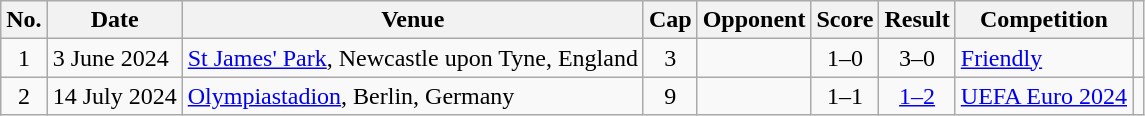<table class="wikitable sortable">
<tr>
<th scope="col">No.</th>
<th scope="col">Date</th>
<th scope="col">Venue</th>
<th scope="col">Cap</th>
<th scope="col">Opponent</th>
<th scope="col">Score</th>
<th scope="col">Result</th>
<th scope="col">Competition</th>
<th scope="col" class="unsortable"></th>
</tr>
<tr>
<td style="text-align: center;">1</td>
<td>3 June 2024</td>
<td><a href='#'>St James' Park</a>, Newcastle upon Tyne, England</td>
<td style="text-align: center;">3</td>
<td></td>
<td style="text-align: center;">1–0</td>
<td style="text-align: center;">3–0</td>
<td><a href='#'>Friendly</a></td>
<td style="text-align: center;"></td>
</tr>
<tr>
<td style="text-align: center;">2</td>
<td>14 July 2024</td>
<td><a href='#'>Olympiastadion</a>, Berlin, Germany</td>
<td style="text-align: center;">9</td>
<td></td>
<td style="text-align: center;">1–1</td>
<td style="text-align: center;"><a href='#'>1–2</a></td>
<td><a href='#'>UEFA Euro 2024</a></td>
<td style="text-align: center;"></td>
</tr>
</table>
